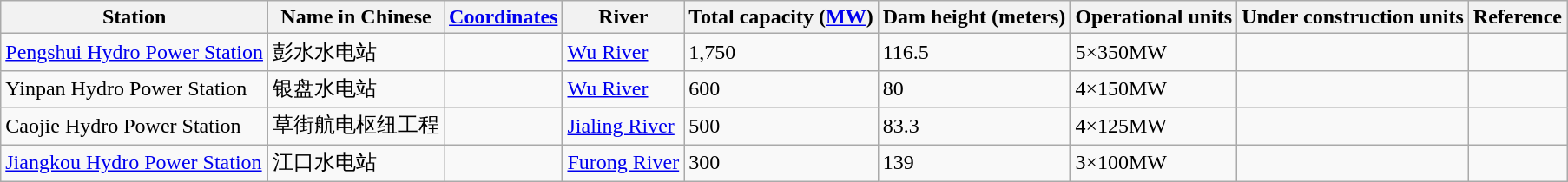<table class="wikitable sortable">
<tr>
<th>Station</th>
<th>Name in Chinese</th>
<th><a href='#'>Coordinates</a></th>
<th>River</th>
<th>Total capacity (<a href='#'>MW</a>)</th>
<th>Dam height (meters)</th>
<th>Operational units</th>
<th>Under construction units</th>
<th>Reference</th>
</tr>
<tr>
<td><a href='#'>Pengshui Hydro Power Station</a></td>
<td>彭水水电站</td>
<td></td>
<td><a href='#'>Wu River</a></td>
<td>1,750</td>
<td>116.5</td>
<td>5×350MW</td>
<td></td>
<td></td>
</tr>
<tr>
<td>Yinpan Hydro Power Station</td>
<td>银盘水电站</td>
<td></td>
<td><a href='#'>Wu River</a></td>
<td>600</td>
<td>80</td>
<td>4×150MW</td>
<td></td>
<td></td>
</tr>
<tr>
<td>Caojie Hydro Power Station</td>
<td>草街航电枢纽工程</td>
<td></td>
<td><a href='#'>Jialing River</a></td>
<td>500</td>
<td>83.3</td>
<td>4×125MW</td>
<td></td>
<td></td>
</tr>
<tr>
<td><a href='#'>Jiangkou Hydro Power Station</a></td>
<td>江口水电站</td>
<td></td>
<td><a href='#'>Furong River</a></td>
<td>300</td>
<td>139</td>
<td>3×100MW</td>
<td></td>
<td></td>
</tr>
</table>
